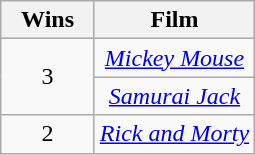<table class="wikitable" style="text-align:center;">
<tr>
<th scope="col" width="55">Wins</th>
<th scope="col" align="center">Film</th>
</tr>
<tr>
<td rowspan=2 tyle="text-align:center">3</td>
<td><em><a href='#'>Mickey Mouse</a></em></td>
</tr>
<tr>
<td><em><a href='#'>Samurai Jack</a></em></td>
</tr>
<tr>
<td style="text-align:center">2</td>
<td><em><a href='#'>Rick and Morty</a></em></td>
</tr>
</table>
